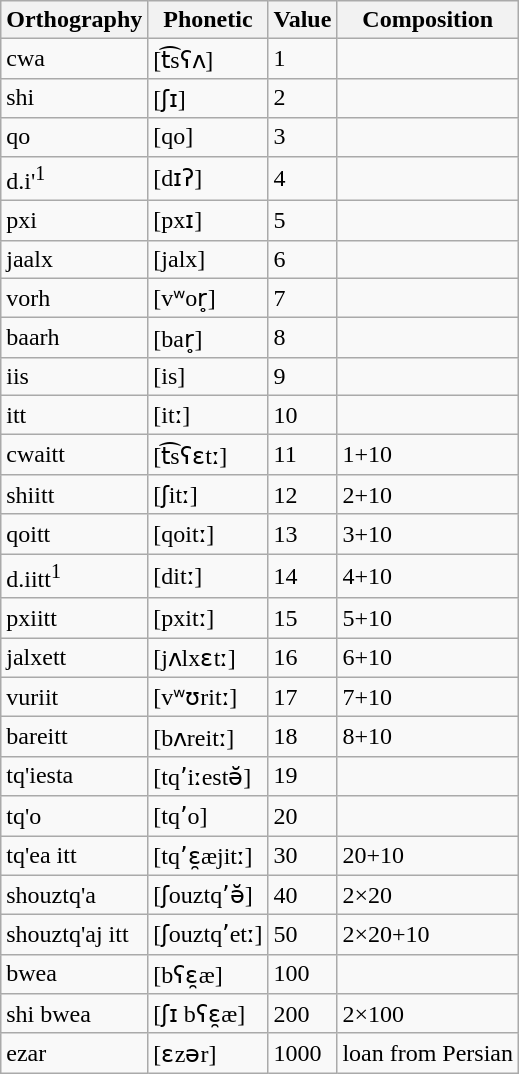<table class="wikitable">
<tr>
<th>Orthography</th>
<th>Phonetic</th>
<th>Value</th>
<th>Composition</th>
</tr>
<tr>
<td>cwa</td>
<td>[t͡sʕʌ]</td>
<td>1</td>
<td></td>
</tr>
<tr>
<td>shi</td>
<td>[ʃɪ]</td>
<td>2</td>
<td></td>
</tr>
<tr>
<td>qo</td>
<td>[qo]</td>
<td>3</td>
<td></td>
</tr>
<tr>
<td>d.i'<sup>1</sup></td>
<td>[dɪʔ]</td>
<td>4</td>
<td></td>
</tr>
<tr>
<td>pxi</td>
<td>[pxɪ]</td>
<td>5</td>
<td></td>
</tr>
<tr>
<td>jaalx</td>
<td>[jalx]</td>
<td>6</td>
<td></td>
</tr>
<tr>
<td>vorh</td>
<td>[vʷor̥]</td>
<td>7</td>
<td></td>
</tr>
<tr>
<td>baarh</td>
<td>[bar̥]</td>
<td>8</td>
<td></td>
</tr>
<tr>
<td>iis</td>
<td>[is]</td>
<td>9</td>
<td></td>
</tr>
<tr>
<td>itt</td>
<td>[itː]</td>
<td>10</td>
<td></td>
</tr>
<tr>
<td>cwaitt</td>
<td>[t͡sʕɛtː]</td>
<td>11</td>
<td>1+10</td>
</tr>
<tr>
<td>shiitt</td>
<td>[ʃitː]</td>
<td>12</td>
<td>2+10</td>
</tr>
<tr>
<td>qoitt</td>
<td>[qoitː]</td>
<td>13</td>
<td>3+10</td>
</tr>
<tr>
<td>d.iitt<sup>1</sup></td>
<td>[ditː]</td>
<td>14</td>
<td>4+10</td>
</tr>
<tr>
<td>pxiitt</td>
<td>[pxitː]</td>
<td>15</td>
<td>5+10</td>
</tr>
<tr>
<td>jalxett</td>
<td>[jʌlxɛtː]</td>
<td>16</td>
<td>6+10</td>
</tr>
<tr>
<td>vuriit</td>
<td>[vʷʊritː]</td>
<td>17</td>
<td>7+10</td>
</tr>
<tr>
<td>bareitt</td>
<td>[bʌreitː]</td>
<td>18</td>
<td>8+10</td>
</tr>
<tr>
<td>tq'iesta</td>
<td>[tqʼiːestə̆]</td>
<td>19</td>
<td></td>
</tr>
<tr>
<td>tq'o</td>
<td>[tqʼo]</td>
<td>20</td>
<td></td>
</tr>
<tr>
<td>tq'ea itt</td>
<td>[tqʼɛ̯æjitː]</td>
<td>30</td>
<td>20+10</td>
</tr>
<tr>
<td>shouztq'a</td>
<td>[ʃouztqʼə̆]</td>
<td>40</td>
<td>2×20</td>
</tr>
<tr>
<td>shouztq'aj itt</td>
<td>[ʃouztqʼetː]</td>
<td>50</td>
<td>2×20+10</td>
</tr>
<tr>
<td>bwea</td>
<td>[bʕɛ̯æ]</td>
<td>100</td>
<td></td>
</tr>
<tr>
<td>shi bwea</td>
<td>[ʃɪ bʕɛ̯æ]</td>
<td>200</td>
<td>2×100</td>
</tr>
<tr>
<td>ezar</td>
<td>[ɛzər]</td>
<td>1000</td>
<td>loan from Persian</td>
</tr>
</table>
